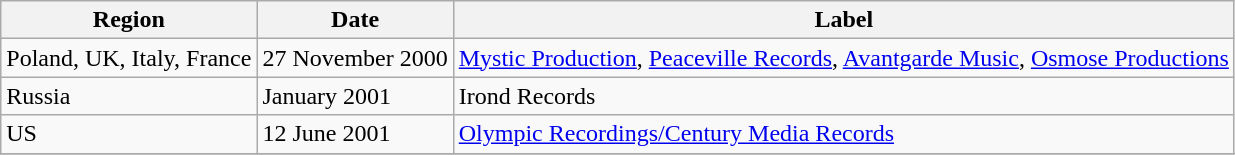<table class="wikitable plainrowheaders">
<tr>
<th scope="col">Region</th>
<th scope="col">Date</th>
<th scope="col">Label</th>
</tr>
<tr>
<td>Poland, UK, Italy, France</td>
<td>27 November 2000</td>
<td><a href='#'>Mystic Production</a>, <a href='#'>Peaceville Records</a>, <a href='#'>Avantgarde Music</a>, <a href='#'>Osmose Productions</a></td>
</tr>
<tr>
<td>Russia</td>
<td>January 2001</td>
<td>Irond Records</td>
</tr>
<tr>
<td>US</td>
<td>12 June 2001</td>
<td><a href='#'>Olympic Recordings/Century Media Records</a></td>
</tr>
<tr>
</tr>
</table>
